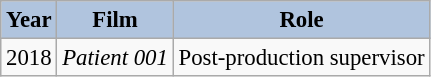<table class="wikitable" style="font-size:95%;">
<tr>
<th style="background:#B0C4DE;">Year</th>
<th style="background:#B0C4DE;">Film</th>
<th style="background:#B0C4DE;">Role</th>
</tr>
<tr>
<td>2018</td>
<td><em>Patient 001</em></td>
<td>Post-production supervisor</td>
</tr>
</table>
